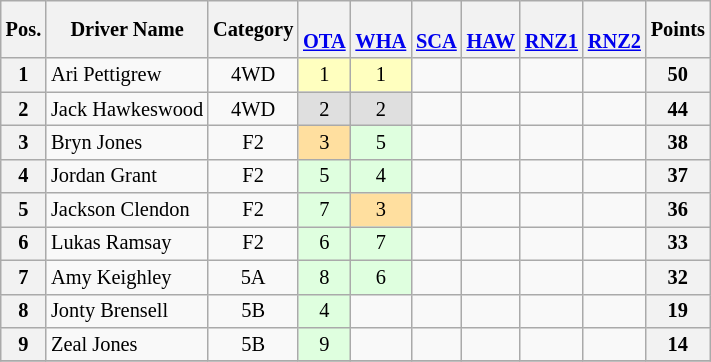<table class="wikitable" style=font-size:85%;>
<tr>
<th>Pos.</th>
<th>Driver Name</th>
<th>Category</th>
<th><br><a href='#'>OTA</a></th>
<th><br><a href='#'>WHA</a></th>
<th><br><a href='#'>SCA</a></th>
<th><br><a href='#'>HAW</a></th>
<th><br><a href='#'>RNZ1</a></th>
<th><br><a href='#'>RNZ2</a></th>
<th>Points</th>
</tr>
<tr>
<th>1</th>
<td> Ari Pettigrew</td>
<td align=center>4WD</td>
<td align=center style=background:#ffffbf;>1</td>
<td align=center style=background:#ffffbf;>1</td>
<td align=center style=background:#;></td>
<td align=center style=background:#;></td>
<td align=center style=background:#;></td>
<td align=center style=background:#;></td>
<th>50</th>
</tr>
<tr>
<th>2</th>
<td> Jack Hawkeswood</td>
<td align=center>4WD</td>
<td align=center style=background:#dfdfdf;>2</td>
<td align=center style=background:#dfdfdf;>2</td>
<td align=center style=background:#;></td>
<td align=center style=background:#;></td>
<td align=center style=background:#;></td>
<td align=center style=background:#;></td>
<th>44</th>
</tr>
<tr>
<th>3</th>
<td> Bryn Jones</td>
<td align=center>F2</td>
<td align=center style=background:#ffdf9f;>3</td>
<td align=center style=background:#dfffdf;>5</td>
<td align=center style=background:#;></td>
<td align=center style=background:#;></td>
<td align=center style=background:#;></td>
<td align=center style=background:#;></td>
<th>38</th>
</tr>
<tr>
<th>4</th>
<td> Jordan Grant</td>
<td align=center>F2</td>
<td align=center style=background:#dfffdf;>5</td>
<td align=center style=background:#dfffdf;>4</td>
<td align=center style=background:#;></td>
<td align=center style=background:#;></td>
<td align=center style=background:#;></td>
<td align=center style=background:#;></td>
<th>37</th>
</tr>
<tr>
<th>5</th>
<td> Jackson Clendon</td>
<td align=center>F2</td>
<td align=center style=background:#dfffdf;>7</td>
<td align=center style=background:#ffdf9f;>3</td>
<td align=center style=background:#;></td>
<td align=center style=background:#;></td>
<td align=center style=background:#;></td>
<td align=center style=background:#;></td>
<th>36</th>
</tr>
<tr>
<th>6</th>
<td> Lukas Ramsay</td>
<td align=center>F2</td>
<td align=center style=background:#dfffdf;>6</td>
<td align=center style=background:#dfffdf;>7</td>
<td align=center style=background:#;></td>
<td align=center style=background:#;></td>
<td align=center style=background:#;></td>
<td align=center style=background:#;></td>
<th>33</th>
</tr>
<tr>
<th>7</th>
<td> Amy Keighley</td>
<td align=center>5A</td>
<td align=center style=background:#dfffdf;>8</td>
<td align=center style=background:#dfffdf;>6</td>
<td align=center style=background:#;></td>
<td align=center style=background:#;></td>
<td align=center style=background:#;></td>
<td align=center style=background:#;></td>
<th>32</th>
</tr>
<tr>
<th>8</th>
<td> Jonty Brensell</td>
<td align=center>5B</td>
<td align=center style=background:#dfffdf;>4</td>
<td align=center style=background:#;></td>
<td align=center style=background:#;></td>
<td align=center style=background:#;></td>
<td align=center style=background:#;></td>
<td align=center style=background:#;></td>
<th>19</th>
</tr>
<tr>
<th>9</th>
<td> Zeal Jones</td>
<td align=center>5B</td>
<td align=center style=background:#dfffdf;>9</td>
<td align=center style=background:#;></td>
<td align=center style=background:#;></td>
<td align=center style=background:#;></td>
<td align=center style=background:#;></td>
<td align=center style=background:#;></td>
<th>14</th>
</tr>
<tr>
</tr>
</table>
